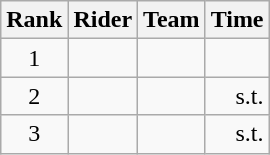<table class="wikitable">
<tr>
<th scope="col">Rank</th>
<th scope="col">Rider</th>
<th scope="col">Team</th>
<th scope="col">Time</th>
</tr>
<tr>
<td style="text-align:center;">1</td>
<td></td>
<td></td>
<td style="text-align:right;"></td>
</tr>
<tr>
<td style="text-align:center;">2</td>
<td></td>
<td></td>
<td style="text-align:right;">s.t.</td>
</tr>
<tr>
<td style="text-align:center;">3</td>
<td></td>
<td></td>
<td style="text-align:right;">s.t.</td>
</tr>
</table>
